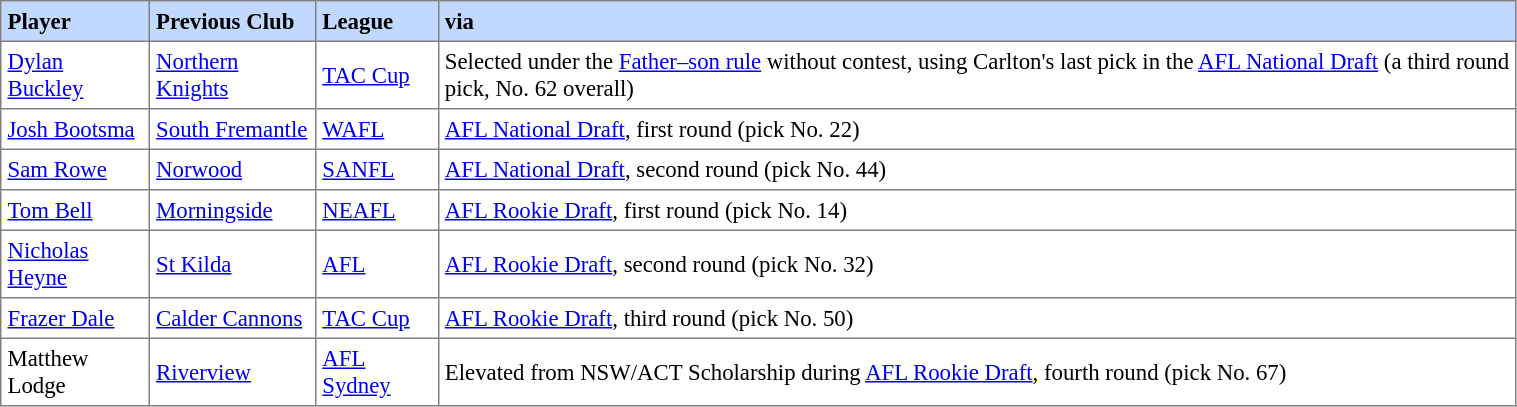<table border="1" cellpadding="4" cellspacing="0"  style="text-align:left; font-size:95%; border-collapse:collapse; width:80%;">
<tr style="background:#C1D8FF;">
<th>Player</th>
<th>Previous Club</th>
<th>League</th>
<th>via</th>
</tr>
<tr>
<td> <a href='#'>Dylan Buckley</a></td>
<td><a href='#'>Northern Knights</a></td>
<td><a href='#'>TAC Cup</a></td>
<td>Selected under the <a href='#'>Father–son rule</a> without contest, using Carlton's last pick in the <a href='#'>AFL National Draft</a> (a third round pick, No. 62 overall)</td>
</tr>
<tr>
<td> <a href='#'>Josh Bootsma</a></td>
<td><a href='#'>South Fremantle</a></td>
<td><a href='#'>WAFL</a></td>
<td><a href='#'>AFL National Draft</a>, first round (pick No. 22)</td>
</tr>
<tr>
<td> <a href='#'>Sam Rowe</a></td>
<td><a href='#'>Norwood</a></td>
<td><a href='#'>SANFL</a></td>
<td><a href='#'>AFL National Draft</a>, second round (pick No. 44)</td>
</tr>
<tr>
<td> <a href='#'>Tom Bell</a></td>
<td><a href='#'>Morningside</a></td>
<td><a href='#'>NEAFL</a></td>
<td><a href='#'>AFL Rookie Draft</a>, first round (pick No. 14)</td>
</tr>
<tr>
<td> <a href='#'>Nicholas Heyne</a></td>
<td><a href='#'>St Kilda</a></td>
<td><a href='#'>AFL</a></td>
<td><a href='#'>AFL Rookie Draft</a>, second round (pick No. 32)</td>
</tr>
<tr>
<td> <a href='#'>Frazer Dale</a></td>
<td><a href='#'>Calder Cannons</a></td>
<td><a href='#'>TAC Cup</a></td>
<td><a href='#'>AFL Rookie Draft</a>, third round (pick No. 50)</td>
</tr>
<tr>
<td> Matthew Lodge</td>
<td><a href='#'>Riverview</a></td>
<td><a href='#'>AFL Sydney</a></td>
<td>Elevated from NSW/ACT Scholarship during <a href='#'>AFL Rookie Draft</a>, fourth round (pick No. 67)</td>
</tr>
</table>
